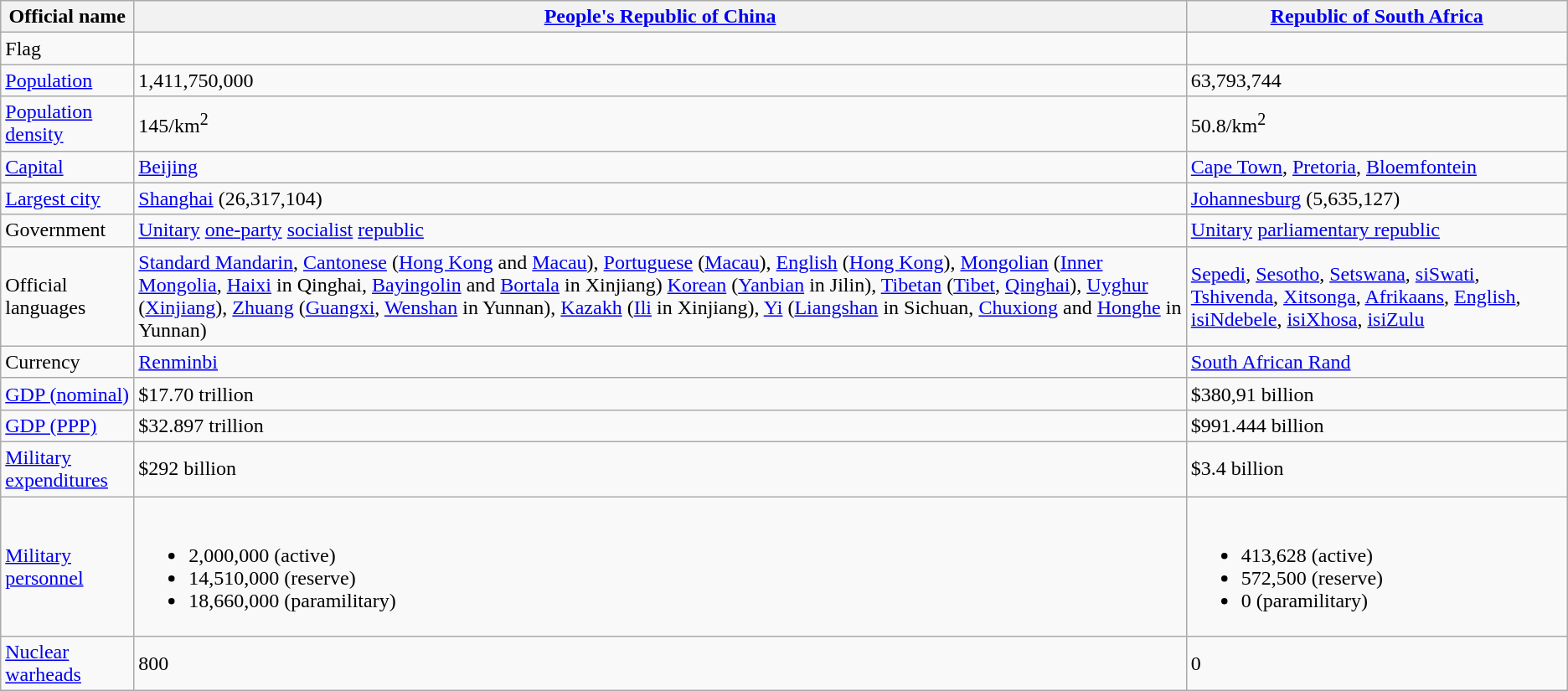<table class="wikitable mw-collapsible">
<tr>
<th>Official name</th>
<th><a href='#'>People's Republic of China</a></th>
<th><a href='#'>Republic of South Africa</a></th>
</tr>
<tr>
<td>Flag</td>
<td style="text-align:center"></td>
<td style="text-align:center"></td>
</tr>
<tr>
<td><a href='#'>Population</a></td>
<td>1,411,750,000</td>
<td>63,793,744</td>
</tr>
<tr>
<td><a href='#'>Population density</a></td>
<td>145/km<sup>2</sup></td>
<td>50.8/km<sup>2</sup></td>
</tr>
<tr>
<td><a href='#'>Capital</a></td>
<td><a href='#'>Beijing</a></td>
<td><a href='#'>Cape Town</a>, <a href='#'>Pretoria</a>, <a href='#'>Bloemfontein</a></td>
</tr>
<tr>
<td><a href='#'>Largest city</a></td>
<td><a href='#'>Shanghai</a> (26,317,104)</td>
<td><a href='#'>Johannesburg</a> (5,635,127)</td>
</tr>
<tr>
<td>Government</td>
<td><a href='#'>Unitary</a> <a href='#'>one-party</a> <a href='#'>socialist</a> <a href='#'>republic</a></td>
<td><a href='#'>Unitary</a> <a href='#'>parliamentary republic</a></td>
</tr>
<tr>
<td>Official languages</td>
<td><a href='#'>Standard Mandarin</a>, <a href='#'>Cantonese</a> (<a href='#'>Hong Kong</a> and <a href='#'>Macau</a>), <a href='#'>Portuguese</a> (<a href='#'>Macau</a>), <a href='#'>English</a> (<a href='#'>Hong Kong</a>), <a href='#'>Mongolian</a> (<a href='#'>Inner Mongolia</a>, <a href='#'>Haixi</a> in Qinghai, <a href='#'>Bayingolin</a> and <a href='#'>Bortala</a> in Xinjiang) <a href='#'>Korean</a> (<a href='#'>Yanbian</a> in Jilin), <a href='#'>Tibetan</a> (<a href='#'>Tibet</a>, <a href='#'>Qinghai</a>), <a href='#'>Uyghur</a> (<a href='#'>Xinjiang</a>), <a href='#'>Zhuang</a> (<a href='#'>Guangxi</a>, <a href='#'>Wenshan</a> in Yunnan), <a href='#'>Kazakh</a> (<a href='#'>Ili</a> in Xinjiang), <a href='#'>Yi</a> (<a href='#'>Liangshan</a> in Sichuan, <a href='#'>Chuxiong</a> and <a href='#'>Honghe</a> in Yunnan)</td>
<td><a href='#'>Sepedi</a>, <a href='#'>Sesotho</a>, <a href='#'>Setswana</a>, <a href='#'>siSwati</a>, <a href='#'>Tshivenda</a>, <a href='#'>Xitsonga</a>, <a href='#'>Afrikaans</a>, <a href='#'>English</a>, <a href='#'>isiNdebele</a>, <a href='#'>isiXhosa</a>, <a href='#'>isiZulu</a></td>
</tr>
<tr>
<td>Currency</td>
<td><a href='#'>Renminbi</a></td>
<td><a href='#'>South African Rand</a></td>
</tr>
<tr>
<td><a href='#'>GDP (nominal)</a></td>
<td>$17.70 trillion</td>
<td>$380,91 billion</td>
</tr>
<tr>
<td><a href='#'>GDP (PPP)</a></td>
<td>$32.897 trillion</td>
<td>$991.444 billion</td>
</tr>
<tr>
<td><a href='#'>Military expenditures</a></td>
<td>$292 billion</td>
<td>$3.4 billion</td>
</tr>
<tr>
<td><a href='#'>Military personnel</a></td>
<td><br><ul><li>2,000,000 (active)</li><li>14,510,000 (reserve)</li><li>18,660,000 (paramilitary)</li></ul></td>
<td><br><ul><li>413,628 (active)</li><li>572,500 (reserve)</li><li>0 (paramilitary)</li></ul></td>
</tr>
<tr>
<td><a href='#'>Nuclear warheads</a></td>
<td>800</td>
<td>0</td>
</tr>
</table>
